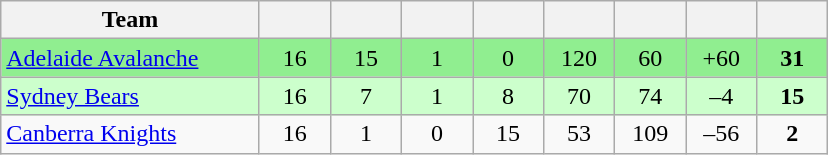<table class="wikitable" style="text-align:center;">
<tr>
<th width=165>Team</th>
<th width=40></th>
<th width=40></th>
<th width=40></th>
<th width=40></th>
<th width=40></th>
<th width=40></th>
<th width=40></th>
<th width=40></th>
</tr>
<tr bgcolor="#90EE90">
<td style="text-align:left;"><a href='#'>Adelaide Avalanche</a></td>
<td>16</td>
<td>15</td>
<td>1</td>
<td>0</td>
<td>120</td>
<td>60</td>
<td>+60</td>
<td><strong>31</strong></td>
</tr>
<tr bgcolor="#ccffcc">
<td style="text-align:left;"><a href='#'>Sydney Bears</a></td>
<td>16</td>
<td>7</td>
<td>1</td>
<td>8</td>
<td>70</td>
<td>74</td>
<td>–4</td>
<td><strong>15</strong></td>
</tr>
<tr>
<td style="text-align:left;"><a href='#'>Canberra Knights</a></td>
<td>16</td>
<td>1</td>
<td>0</td>
<td>15</td>
<td>53</td>
<td>109</td>
<td>–56</td>
<td><strong>2</strong></td>
</tr>
</table>
